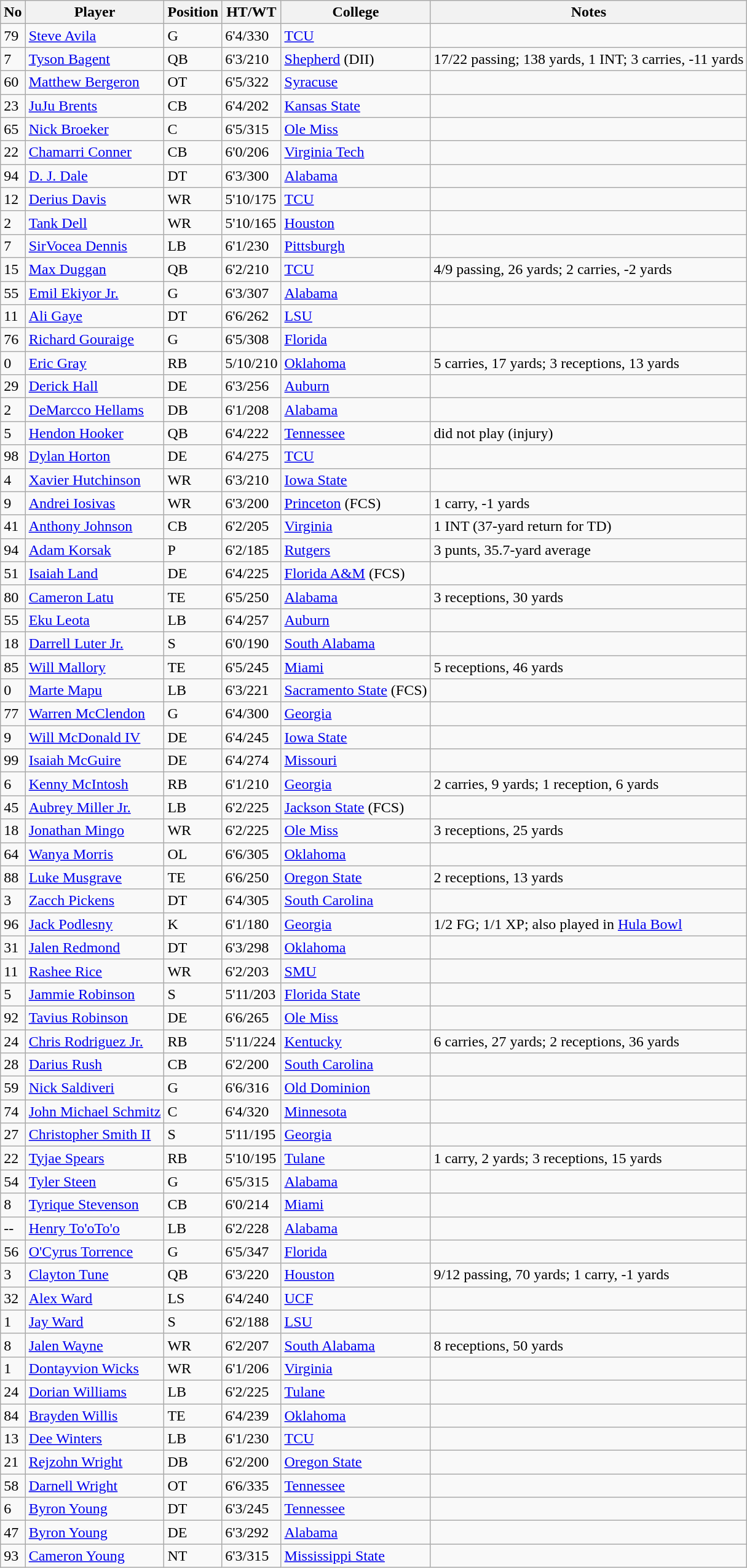<table class = "wikitable sortable">
<tr>
<th>No</th>
<th>Player</th>
<th>Position</th>
<th class="unsortable">HT/WT</th>
<th>College</th>
<th class="unsortable">Notes</th>
</tr>
<tr>
<td>79</td>
<td><a href='#'>Steve Avila</a></td>
<td>G</td>
<td>6'4/330</td>
<td><a href='#'>TCU</a></td>
<td></td>
</tr>
<tr>
<td>7</td>
<td><a href='#'>Tyson Bagent</a></td>
<td>QB</td>
<td>6'3/210</td>
<td><a href='#'>Shepherd</a> (DII)</td>
<td>17/22 passing; 138 yards, 1 INT; 3 carries, -11 yards</td>
</tr>
<tr>
<td>60</td>
<td><a href='#'>Matthew Bergeron</a></td>
<td>OT</td>
<td>6'5/322</td>
<td><a href='#'>Syracuse</a></td>
<td></td>
</tr>
<tr>
<td>23</td>
<td><a href='#'>JuJu Brents</a></td>
<td>CB</td>
<td>6'4/202</td>
<td><a href='#'>Kansas State</a></td>
<td></td>
</tr>
<tr>
<td>65</td>
<td><a href='#'>Nick Broeker</a></td>
<td>C</td>
<td>6'5/315</td>
<td><a href='#'>Ole Miss</a></td>
<td></td>
</tr>
<tr>
<td>22</td>
<td><a href='#'>Chamarri Conner</a></td>
<td>CB</td>
<td>6'0/206</td>
<td><a href='#'>Virginia Tech</a></td>
<td></td>
</tr>
<tr>
<td>94</td>
<td><a href='#'>D. J. Dale</a></td>
<td>DT</td>
<td>6'3/300</td>
<td><a href='#'>Alabama</a></td>
<td></td>
</tr>
<tr>
<td>12</td>
<td><a href='#'>Derius Davis</a></td>
<td>WR</td>
<td>5'10/175</td>
<td><a href='#'>TCU</a></td>
<td></td>
</tr>
<tr>
<td>2</td>
<td><a href='#'>Tank Dell</a></td>
<td>WR</td>
<td>5'10/165</td>
<td><a href='#'>Houston</a></td>
<td></td>
</tr>
<tr>
<td>7</td>
<td><a href='#'>SirVocea Dennis</a></td>
<td>LB</td>
<td>6'1/230</td>
<td><a href='#'>Pittsburgh</a></td>
<td></td>
</tr>
<tr>
<td>15</td>
<td><a href='#'>Max Duggan</a></td>
<td>QB</td>
<td>6'2/210</td>
<td><a href='#'>TCU</a></td>
<td>4/9 passing, 26 yards; 2 carries, -2 yards</td>
</tr>
<tr>
<td>55</td>
<td><a href='#'>Emil Ekiyor Jr.</a></td>
<td>G</td>
<td>6'3/307</td>
<td><a href='#'>Alabama</a></td>
<td></td>
</tr>
<tr>
<td>11</td>
<td><a href='#'>Ali Gaye</a></td>
<td>DT</td>
<td>6'6/262</td>
<td><a href='#'>LSU</a></td>
<td></td>
</tr>
<tr>
<td>76</td>
<td><a href='#'>Richard Gouraige</a></td>
<td>G</td>
<td>6'5/308</td>
<td><a href='#'>Florida</a></td>
<td></td>
</tr>
<tr>
<td>0</td>
<td><a href='#'>Eric Gray</a></td>
<td>RB</td>
<td>5/10/210</td>
<td><a href='#'>Oklahoma</a></td>
<td>5 carries, 17 yards; 3 receptions, 13 yards</td>
</tr>
<tr>
<td>29</td>
<td><a href='#'>Derick Hall</a></td>
<td>DE</td>
<td>6'3/256</td>
<td><a href='#'>Auburn</a></td>
<td></td>
</tr>
<tr>
<td>2</td>
<td><a href='#'>DeMarcco Hellams</a></td>
<td>DB</td>
<td>6'1/208</td>
<td><a href='#'>Alabama</a></td>
<td></td>
</tr>
<tr>
<td>5</td>
<td><a href='#'>Hendon Hooker</a></td>
<td>QB</td>
<td>6'4/222</td>
<td><a href='#'>Tennessee</a></td>
<td>did not play (injury)</td>
</tr>
<tr>
<td>98</td>
<td><a href='#'>Dylan Horton</a></td>
<td>DE</td>
<td>6'4/275</td>
<td><a href='#'>TCU</a></td>
<td></td>
</tr>
<tr>
<td>4</td>
<td><a href='#'>Xavier Hutchinson</a></td>
<td>WR</td>
<td>6'3/210</td>
<td><a href='#'>Iowa State</a></td>
<td></td>
</tr>
<tr>
<td>9</td>
<td><a href='#'>Andrei Iosivas</a></td>
<td>WR</td>
<td>6'3/200</td>
<td><a href='#'>Princeton</a> (FCS)</td>
<td>1 carry, -1 yards</td>
</tr>
<tr>
<td>41</td>
<td><a href='#'>Anthony Johnson</a></td>
<td>CB</td>
<td>6'2/205</td>
<td><a href='#'>Virginia</a></td>
<td>1 INT (37-yard return for TD)</td>
</tr>
<tr>
<td>94</td>
<td><a href='#'>Adam Korsak</a></td>
<td>P</td>
<td>6'2/185</td>
<td><a href='#'>Rutgers</a></td>
<td>3 punts, 35.7-yard average</td>
</tr>
<tr>
<td>51</td>
<td><a href='#'>Isaiah Land</a></td>
<td>DE</td>
<td>6'4/225</td>
<td><a href='#'>Florida A&M</a> (FCS)</td>
<td></td>
</tr>
<tr>
<td>80</td>
<td><a href='#'>Cameron Latu</a></td>
<td>TE</td>
<td>6'5/250</td>
<td><a href='#'>Alabama</a></td>
<td>3 receptions, 30 yards</td>
</tr>
<tr>
<td>55</td>
<td><a href='#'>Eku Leota</a></td>
<td>LB</td>
<td>6'4/257</td>
<td><a href='#'>Auburn</a></td>
<td></td>
</tr>
<tr>
<td>18</td>
<td><a href='#'>Darrell Luter Jr.</a></td>
<td>S</td>
<td>6'0/190</td>
<td><a href='#'>South Alabama</a></td>
<td></td>
</tr>
<tr>
<td>85</td>
<td><a href='#'>Will Mallory</a></td>
<td>TE</td>
<td>6'5/245</td>
<td><a href='#'>Miami</a></td>
<td>5 receptions, 46 yards</td>
</tr>
<tr>
<td>0</td>
<td><a href='#'>Marte Mapu</a></td>
<td>LB</td>
<td>6'3/221</td>
<td><a href='#'>Sacramento State</a> (FCS)</td>
<td></td>
</tr>
<tr>
<td>77</td>
<td><a href='#'>Warren McClendon</a></td>
<td>G</td>
<td>6'4/300</td>
<td><a href='#'>Georgia</a></td>
<td></td>
</tr>
<tr>
<td>9</td>
<td><a href='#'>Will McDonald IV</a></td>
<td>DE</td>
<td>6'4/245</td>
<td><a href='#'>Iowa State</a></td>
<td></td>
</tr>
<tr>
<td>99</td>
<td><a href='#'>Isaiah McGuire</a></td>
<td>DE</td>
<td>6'4/274</td>
<td><a href='#'>Missouri</a></td>
<td></td>
</tr>
<tr>
<td>6</td>
<td><a href='#'>Kenny McIntosh</a></td>
<td>RB</td>
<td>6'1/210</td>
<td><a href='#'>Georgia</a></td>
<td>2 carries, 9 yards; 1 reception, 6 yards</td>
</tr>
<tr>
<td>45</td>
<td><a href='#'>Aubrey Miller Jr.</a></td>
<td>LB</td>
<td>6'2/225</td>
<td><a href='#'>Jackson State</a> (FCS)</td>
<td></td>
</tr>
<tr>
<td>18</td>
<td><a href='#'>Jonathan Mingo</a></td>
<td>WR</td>
<td>6'2/225</td>
<td><a href='#'>Ole Miss</a></td>
<td>3 receptions, 25 yards</td>
</tr>
<tr>
<td>64</td>
<td><a href='#'>Wanya Morris</a></td>
<td>OL</td>
<td>6'6/305</td>
<td><a href='#'>Oklahoma</a></td>
<td></td>
</tr>
<tr>
<td>88</td>
<td><a href='#'>Luke Musgrave</a></td>
<td>TE</td>
<td>6'6/250</td>
<td><a href='#'>Oregon State</a></td>
<td>2 receptions, 13 yards</td>
</tr>
<tr>
<td>3</td>
<td><a href='#'>Zacch Pickens</a></td>
<td>DT</td>
<td>6'4/305</td>
<td><a href='#'>South Carolina</a></td>
<td></td>
</tr>
<tr>
<td>96</td>
<td><a href='#'>Jack Podlesny</a></td>
<td>K</td>
<td>6'1/180</td>
<td><a href='#'>Georgia</a></td>
<td>1/2 FG; 1/1 XP; also played in <a href='#'>Hula Bowl</a></td>
</tr>
<tr>
<td>31</td>
<td><a href='#'>Jalen Redmond</a></td>
<td>DT</td>
<td>6'3/298</td>
<td><a href='#'>Oklahoma</a></td>
<td></td>
</tr>
<tr>
<td>11</td>
<td><a href='#'>Rashee Rice</a></td>
<td>WR</td>
<td>6'2/203</td>
<td><a href='#'>SMU</a></td>
<td></td>
</tr>
<tr>
<td>5</td>
<td><a href='#'>Jammie Robinson</a></td>
<td>S</td>
<td>5'11/203</td>
<td><a href='#'>Florida State</a></td>
<td></td>
</tr>
<tr>
<td>92</td>
<td><a href='#'>Tavius Robinson</a></td>
<td>DE</td>
<td>6'6/265</td>
<td><a href='#'>Ole Miss</a></td>
<td></td>
</tr>
<tr>
<td>24</td>
<td><a href='#'>Chris Rodriguez Jr.</a></td>
<td>RB</td>
<td>5'11/224</td>
<td><a href='#'>Kentucky</a></td>
<td>6 carries, 27 yards; 2 receptions, 36 yards</td>
</tr>
<tr>
<td>28</td>
<td><a href='#'>Darius Rush</a></td>
<td>CB</td>
<td>6'2/200</td>
<td><a href='#'>South Carolina</a></td>
<td></td>
</tr>
<tr>
<td>59</td>
<td><a href='#'>Nick Saldiveri</a></td>
<td>G</td>
<td>6'6/316</td>
<td><a href='#'>Old Dominion</a></td>
<td></td>
</tr>
<tr>
<td>74</td>
<td><a href='#'>John Michael Schmitz</a></td>
<td>C</td>
<td>6'4/320</td>
<td><a href='#'>Minnesota</a></td>
<td></td>
</tr>
<tr>
<td>27</td>
<td><a href='#'>Christopher Smith II</a></td>
<td>S</td>
<td>5'11/195</td>
<td><a href='#'>Georgia</a></td>
<td></td>
</tr>
<tr>
<td>22</td>
<td><a href='#'>Tyjae Spears</a></td>
<td>RB</td>
<td>5'10/195</td>
<td><a href='#'>Tulane</a></td>
<td>1 carry, 2 yards; 3 receptions, 15 yards</td>
</tr>
<tr>
<td>54</td>
<td><a href='#'>Tyler Steen</a></td>
<td>G</td>
<td>6'5/315</td>
<td><a href='#'>Alabama</a></td>
<td></td>
</tr>
<tr>
<td>8</td>
<td><a href='#'>Tyrique Stevenson</a></td>
<td>CB</td>
<td>6'0/214</td>
<td><a href='#'>Miami</a></td>
<td></td>
</tr>
<tr>
<td>--</td>
<td><a href='#'>Henry To'oTo'o</a></td>
<td>LB</td>
<td>6'2/228</td>
<td><a href='#'>Alabama</a></td>
<td></td>
</tr>
<tr>
<td>56</td>
<td><a href='#'>O'Cyrus Torrence</a></td>
<td>G</td>
<td>6'5/347</td>
<td><a href='#'>Florida</a></td>
<td></td>
</tr>
<tr>
<td>3</td>
<td><a href='#'>Clayton Tune</a></td>
<td>QB</td>
<td>6'3/220</td>
<td><a href='#'>Houston</a></td>
<td>9/12 passing, 70 yards; 1 carry, -1 yards</td>
</tr>
<tr>
<td>32</td>
<td><a href='#'>Alex Ward</a></td>
<td>LS</td>
<td>6'4/240</td>
<td><a href='#'>UCF</a></td>
<td></td>
</tr>
<tr>
<td>1</td>
<td><a href='#'>Jay Ward</a></td>
<td>S</td>
<td>6'2/188</td>
<td><a href='#'>LSU</a></td>
<td></td>
</tr>
<tr>
<td>8</td>
<td><a href='#'>Jalen Wayne</a></td>
<td>WR</td>
<td>6'2/207</td>
<td><a href='#'>South Alabama</a></td>
<td>8 receptions, 50 yards</td>
</tr>
<tr>
<td>1</td>
<td><a href='#'>Dontayvion Wicks</a></td>
<td>WR</td>
<td>6'1/206</td>
<td><a href='#'>Virginia</a></td>
<td></td>
</tr>
<tr>
<td>24</td>
<td><a href='#'>Dorian Williams</a></td>
<td>LB</td>
<td>6'2/225</td>
<td><a href='#'>Tulane</a></td>
<td></td>
</tr>
<tr>
<td>84</td>
<td><a href='#'>Brayden Willis</a></td>
<td>TE</td>
<td>6'4/239</td>
<td><a href='#'>Oklahoma</a></td>
<td></td>
</tr>
<tr>
<td>13</td>
<td><a href='#'>Dee Winters</a></td>
<td>LB</td>
<td>6'1/230</td>
<td><a href='#'>TCU</a></td>
<td></td>
</tr>
<tr>
<td>21</td>
<td><a href='#'>Rejzohn Wright</a></td>
<td>DB</td>
<td>6'2/200</td>
<td><a href='#'>Oregon State</a></td>
<td></td>
</tr>
<tr>
<td>58</td>
<td><a href='#'>Darnell Wright</a></td>
<td>OT</td>
<td>6'6/335</td>
<td><a href='#'>Tennessee</a></td>
<td></td>
</tr>
<tr>
<td>6</td>
<td><a href='#'>Byron Young</a></td>
<td>DT</td>
<td>6'3/245</td>
<td><a href='#'>Tennessee</a></td>
<td></td>
</tr>
<tr>
<td>47</td>
<td><a href='#'>Byron Young</a></td>
<td>DE</td>
<td>6'3/292</td>
<td><a href='#'>Alabama</a></td>
<td></td>
</tr>
<tr>
<td>93</td>
<td><a href='#'>Cameron Young</a></td>
<td>NT</td>
<td>6'3/315</td>
<td><a href='#'>Mississippi State</a></td>
<td></td>
</tr>
</table>
